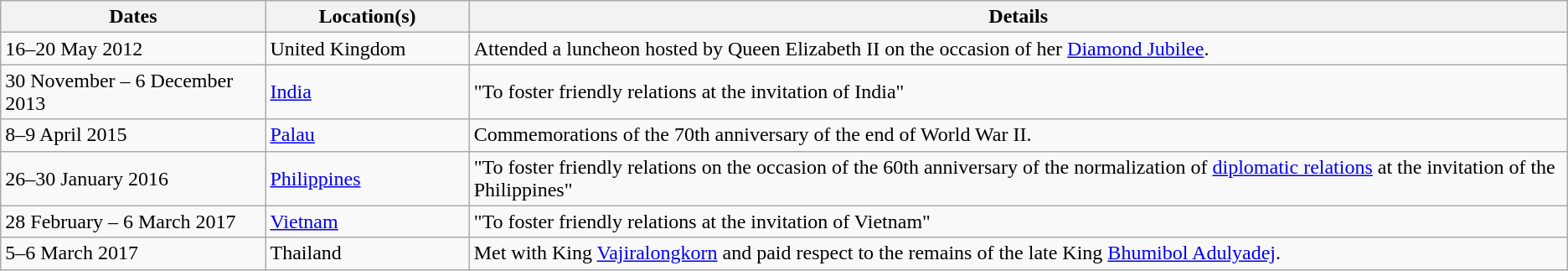<table class="wikitable">
<tr>
<th scope="col">Dates</th>
<th scope="col" width="13%">Location(s)</th>
<th scope="col">Details</th>
</tr>
<tr>
<td>16–20 May 2012</td>
<td>United Kingdom</td>
<td>Attended a luncheon hosted by Queen Elizabeth II on the occasion of her <a href='#'>Diamond Jubilee</a>.</td>
</tr>
<tr>
<td>30 November – 6 December 2013</td>
<td><a href='#'>India</a></td>
<td>"To foster friendly relations at the invitation of India"</td>
</tr>
<tr>
<td>8–9 April 2015</td>
<td><a href='#'>Palau</a></td>
<td>Commemorations of the 70th anniversary of the end of World War II.</td>
</tr>
<tr>
<td>26–30 January 2016</td>
<td><a href='#'>Philippines</a></td>
<td>"To foster friendly relations on the occasion of the 60th anniversary of the normalization of <a href='#'>diplomatic relations</a> at the invitation of the Philippines"</td>
</tr>
<tr>
<td>28 February – 6 March 2017</td>
<td><a href='#'>Vietnam</a></td>
<td>"To foster friendly relations at the invitation of Vietnam"</td>
</tr>
<tr>
<td>5–6 March 2017</td>
<td>Thailand</td>
<td>Met with King <a href='#'>Vajiralongkorn</a> and paid respect to the remains of the late King <a href='#'>Bhumibol Adulyadej</a>.</td>
</tr>
</table>
